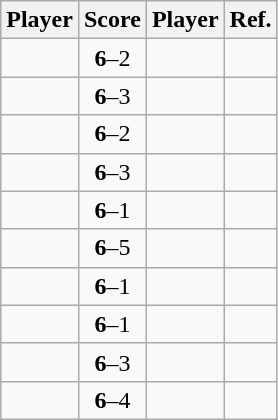<table class="wikitable" style="; text-align:center">
<tr>
<th>Player</th>
<th>Score</th>
<th>Player</th>
<th>Ref.</th>
</tr>
<tr>
<td><strong></strong></td>
<td><strong>6</strong>–2</td>
<td></td>
<td></td>
</tr>
<tr>
<td><strong></strong></td>
<td><strong>6</strong>–3</td>
<td></td>
<td></td>
</tr>
<tr>
<td><strong></strong></td>
<td><strong>6</strong>–2</td>
<td></td>
<td></td>
</tr>
<tr>
<td><strong></strong></td>
<td><strong>6</strong>–3</td>
<td></td>
<td></td>
</tr>
<tr>
<td><strong></strong></td>
<td><strong>6</strong>–1</td>
<td></td>
<td></td>
</tr>
<tr>
<td><strong></strong></td>
<td><strong>6</strong>–5</td>
<td></td>
<td></td>
</tr>
<tr>
<td><strong></strong></td>
<td><strong>6</strong>–1</td>
<td></td>
<td></td>
</tr>
<tr>
<td><strong></strong></td>
<td><strong>6</strong>–1</td>
<td></td>
<td></td>
</tr>
<tr>
<td><strong></strong></td>
<td><strong>6</strong>–3</td>
<td></td>
<td></td>
</tr>
<tr>
<td><strong></strong></td>
<td><strong>6</strong>–4</td>
<td></td>
<td></td>
</tr>
</table>
